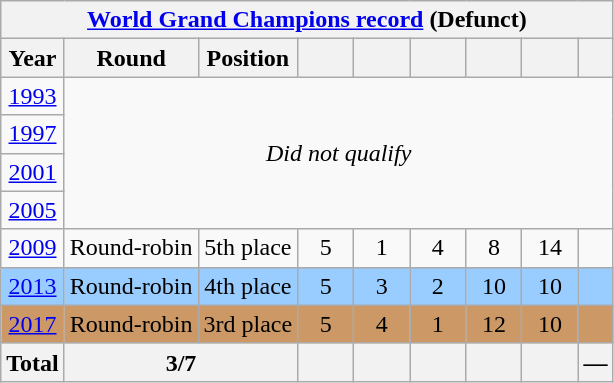<table class="wikitable" style="text-align: center;">
<tr>
<th colspan=9><a href='#'>World Grand Champions record</a>  (Defunct)</th>
</tr>
<tr>
<th>Year</th>
<th>Round</th>
<th>Position</th>
<th width=30></th>
<th width=30></th>
<th width=30></th>
<th width=30></th>
<th width=30></th>
<th></th>
</tr>
<tr>
<td> <a href='#'>1993</a></td>
<td rowspan=4 colspan=8><em>Did not qualify</em></td>
</tr>
<tr>
<td> <a href='#'>1997</a></td>
</tr>
<tr>
<td> <a href='#'>2001</a></td>
</tr>
<tr>
<td> <a href='#'>2005</a></td>
</tr>
<tr>
<td> <a href='#'>2009</a></td>
<td>Round-robin</td>
<td>5th place</td>
<td>5</td>
<td>1</td>
<td>4</td>
<td>8</td>
<td>14</td>
<td></td>
</tr>
<tr bgcolor=#9acdff>
<td> <a href='#'>2013</a></td>
<td>Round-robin</td>
<td>4th place</td>
<td>5</td>
<td>3</td>
<td>2</td>
<td>10</td>
<td>10</td>
<td></td>
</tr>
<tr bgcolor=#cc9966>
<td> <a href='#'>2017</a></td>
<td>Round-robin</td>
<td>3rd place</td>
<td>5</td>
<td>4</td>
<td>1</td>
<td>12</td>
<td>10</td>
<td></td>
</tr>
<tr>
<th>Total</th>
<th colspan=2>3/7</th>
<th></th>
<th></th>
<th></th>
<th></th>
<th></th>
<th>—</th>
</tr>
</table>
